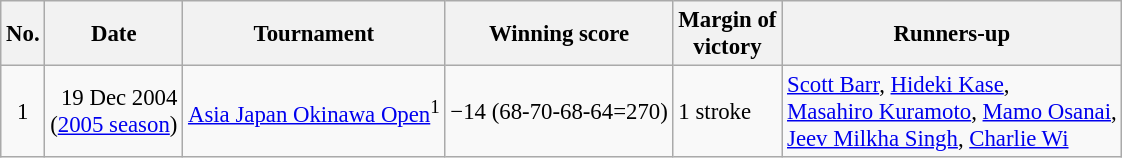<table class="wikitable" style="font-size:95%;">
<tr>
<th>No.</th>
<th>Date</th>
<th>Tournament</th>
<th>Winning score</th>
<th>Margin of<br>victory</th>
<th>Runners-up</th>
</tr>
<tr>
<td align=center>1</td>
<td align=right>19 Dec 2004<br>(<a href='#'>2005 season</a>)</td>
<td><a href='#'>Asia Japan Okinawa Open</a><sup>1</sup></td>
<td>−14 (68-70-68-64=270)</td>
<td>1 stroke</td>
<td> <a href='#'>Scott Barr</a>,  <a href='#'>Hideki Kase</a>,<br> <a href='#'>Masahiro Kuramoto</a>,  <a href='#'>Mamo Osanai</a>,<br> <a href='#'>Jeev Milkha Singh</a>,  <a href='#'>Charlie Wi</a></td>
</tr>
</table>
